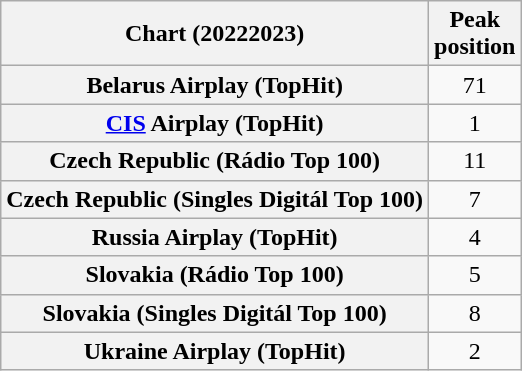<table class="wikitable sortable plainrowheaders" style="text-align:center">
<tr>
<th scope="col">Chart (20222023)</th>
<th scope="col">Peak<br>position</th>
</tr>
<tr>
<th scope="row">Belarus Airplay (TopHit)</th>
<td>71</td>
</tr>
<tr>
<th scope="row"><a href='#'>CIS</a> Airplay (TopHit)</th>
<td>1</td>
</tr>
<tr>
<th scope="row">Czech Republic (Rádio Top 100)</th>
<td>11</td>
</tr>
<tr>
<th scope="row">Czech Republic (Singles Digitál Top 100)</th>
<td>7</td>
</tr>
<tr>
<th scope="row">Russia Airplay (TopHit)</th>
<td>4</td>
</tr>
<tr>
<th scope="row">Slovakia (Rádio Top 100)</th>
<td>5</td>
</tr>
<tr>
<th scope="row">Slovakia (Singles Digitál Top 100)</th>
<td>8</td>
</tr>
<tr>
<th scope="row">Ukraine Airplay (TopHit)</th>
<td>2</td>
</tr>
</table>
